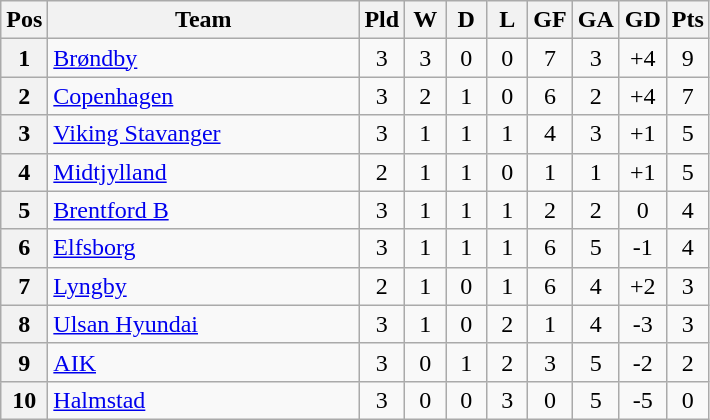<table class="wikitable" style="text-align:center;">
<tr>
<th width=20>Pos</th>
<th width=200>Team</th>
<th width=20>Pld</th>
<th width=20>W</th>
<th width=20>D</th>
<th width=20>L</th>
<th width=20>GF</th>
<th width=20>GA</th>
<th width=20>GD</th>
<th width=20>Pts</th>
</tr>
<tr>
<th>1</th>
<td style="text-align:left"> <a href='#'>Brøndby</a></td>
<td>3</td>
<td>3</td>
<td>0</td>
<td>0</td>
<td>7</td>
<td>3</td>
<td>+4</td>
<td>9</td>
</tr>
<tr>
<th>2</th>
<td style="text-align:left"> <a href='#'>Copenhagen</a></td>
<td>3</td>
<td>2</td>
<td>1</td>
<td>0</td>
<td>6</td>
<td>2</td>
<td>+4</td>
<td>7</td>
</tr>
<tr>
<th>3</th>
<td style="text-align:left"> <a href='#'>Viking Stavanger</a></td>
<td>3</td>
<td>1</td>
<td>1</td>
<td>1</td>
<td>4</td>
<td>3</td>
<td>+1</td>
<td>5</td>
</tr>
<tr>
<th>4</th>
<td style="text-align:left"> <a href='#'>Midtjylland</a></td>
<td>2</td>
<td>1</td>
<td>1</td>
<td>0</td>
<td>1</td>
<td>1</td>
<td>+1</td>
<td>5</td>
</tr>
<tr>
<th>5</th>
<td style="text-align:left"> <a href='#'>Brentford B</a></td>
<td>3</td>
<td>1</td>
<td>1</td>
<td>1</td>
<td>2</td>
<td>2</td>
<td>0</td>
<td>4</td>
</tr>
<tr>
<th>6</th>
<td style="text-align:left"> <a href='#'>Elfsborg</a></td>
<td>3</td>
<td>1</td>
<td>1</td>
<td>1</td>
<td>6</td>
<td>5</td>
<td>-1</td>
<td>4</td>
</tr>
<tr>
<th>7</th>
<td style="text-align:left"> <a href='#'>Lyngby</a></td>
<td>2</td>
<td>1</td>
<td>0</td>
<td>1</td>
<td>6</td>
<td>4</td>
<td>+2</td>
<td>3</td>
</tr>
<tr>
<th>8</th>
<td style="text-align:left"> <a href='#'>Ulsan Hyundai</a></td>
<td>3</td>
<td>1</td>
<td>0</td>
<td>2</td>
<td>1</td>
<td>4</td>
<td>-3</td>
<td>3</td>
</tr>
<tr>
<th>9</th>
<td style="text-align:left"> <a href='#'>AIK</a></td>
<td>3</td>
<td>0</td>
<td>1</td>
<td>2</td>
<td>3</td>
<td>5</td>
<td>-2</td>
<td>2</td>
</tr>
<tr>
<th>10</th>
<td style="text-align:left"> <a href='#'>Halmstad</a></td>
<td>3</td>
<td>0</td>
<td>0</td>
<td>3</td>
<td>0</td>
<td>5</td>
<td>-5</td>
<td>0</td>
</tr>
</table>
